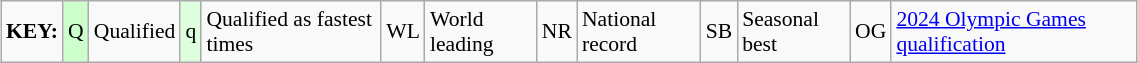<table class="wikitable" style="margin:0.5em auto; font-size:90%;position:relative;" width=60%>
<tr>
<td><strong>KEY:</strong></td>
<td bgcolor=ccffcc align=center>Q</td>
<td>Qualified</td>
<td bgcolor=ddffdd align=center>q</td>
<td>Qualified as fastest times</td>
<td align=center>WL</td>
<td>World leading</td>
<td align=center>NR</td>
<td>National record</td>
<td align=center>SB</td>
<td>Seasonal best</td>
<td align=center>OG</td>
<td><a href='#'>2024 Olympic Games qualification</a></td>
</tr>
</table>
